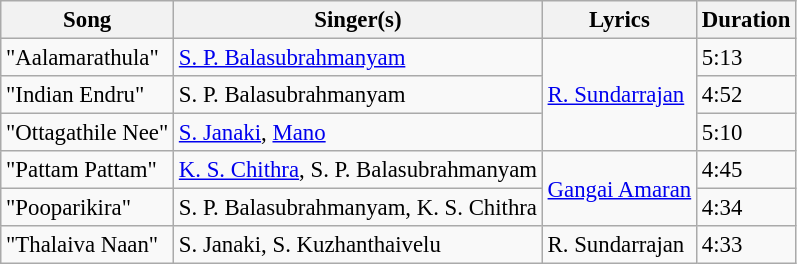<table class="wikitable" style="font-size:95%;">
<tr>
<th>Song</th>
<th>Singer(s)</th>
<th>Lyrics</th>
<th>Duration</th>
</tr>
<tr>
<td>"Aalamarathula"</td>
<td><a href='#'>S. P. Balasubrahmanyam</a></td>
<td rowspan=3><a href='#'>R. Sundarrajan</a></td>
<td>5:13</td>
</tr>
<tr>
<td>"Indian Endru"</td>
<td>S. P. Balasubrahmanyam</td>
<td>4:52</td>
</tr>
<tr>
<td>"Ottagathile Nee"</td>
<td><a href='#'>S. Janaki</a>, <a href='#'>Mano</a></td>
<td>5:10</td>
</tr>
<tr>
<td>"Pattam Pattam"</td>
<td><a href='#'>K. S. Chithra</a>, S. P. Balasubrahmanyam</td>
<td rowspan=2><a href='#'>Gangai Amaran</a></td>
<td>4:45</td>
</tr>
<tr>
<td>"Pooparikira"</td>
<td>S. P. Balasubrahmanyam, K. S. Chithra</td>
<td>4:34</td>
</tr>
<tr>
<td>"Thalaiva Naan"</td>
<td>S. Janaki, S. Kuzhanthaivelu</td>
<td>R. Sundarrajan</td>
<td>4:33</td>
</tr>
</table>
